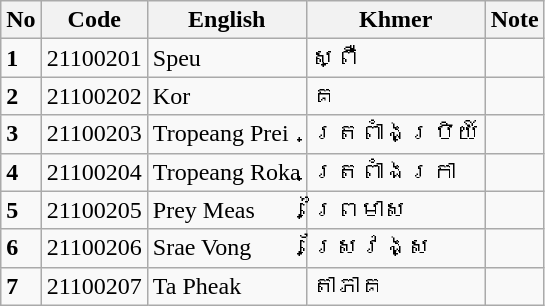<table class="wikitable">
<tr>
<th>No</th>
<th>Code</th>
<th>English</th>
<th>Khmer</th>
<th>Note</th>
</tr>
<tr>
<td><strong>1</strong></td>
<td>21100201</td>
<td>Speu</td>
<td>ស្ពឺ</td>
<td></td>
</tr>
<tr>
<td><strong>2</strong></td>
<td>21100202</td>
<td>Kor</td>
<td>គ</td>
<td></td>
</tr>
<tr>
<td><strong>3</strong></td>
<td>21100203</td>
<td>Tropeang Prei</td>
<td>ត្រពាំងប្រិយ៍</td>
<td></td>
</tr>
<tr>
<td><strong>4</strong></td>
<td>21100204</td>
<td>Tropeang Roka</td>
<td>ត្រពាំងរកា</td>
<td></td>
</tr>
<tr>
<td><strong>5</strong></td>
<td>21100205</td>
<td>Prey Meas</td>
<td>ព្រៃមាស</td>
<td></td>
</tr>
<tr>
<td><strong>6</strong></td>
<td>21100206</td>
<td>Srae Vong</td>
<td>ស្រែវង្ស</td>
<td></td>
</tr>
<tr>
<td><strong>7</strong></td>
<td>21100207</td>
<td>Ta Pheak</td>
<td>តាភាគ</td>
<td></td>
</tr>
</table>
